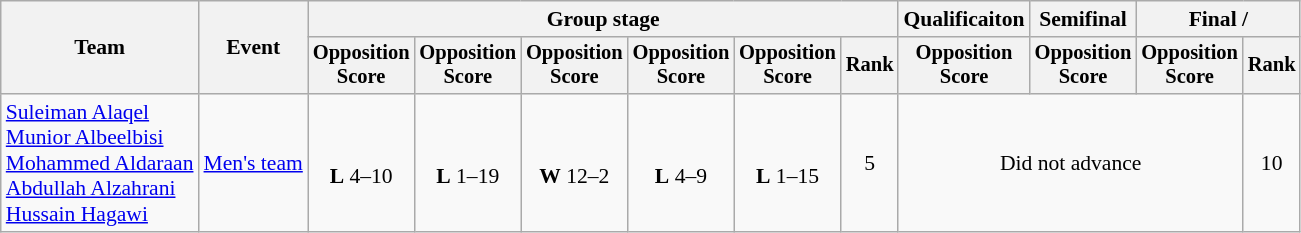<table class=wikitable style=font-size:90%;text-align:center>
<tr>
<th rowspan=2>Team</th>
<th rowspan=2>Event</th>
<th colspan=6>Group stage</th>
<th>Qualificaiton</th>
<th>Semifinal</th>
<th colspan=2>Final / </th>
</tr>
<tr style=font-size:95%>
<th>Opposition<br>Score</th>
<th>Opposition<br>Score</th>
<th>Opposition<br>Score</th>
<th>Opposition<br>Score</th>
<th>Opposition<br>Score</th>
<th>Rank</th>
<th>Opposition<br>Score</th>
<th>Opposition<br>Score</th>
<th>Opposition<br>Score</th>
<th>Rank</th>
</tr>
<tr>
<td align=left><a href='#'>Suleiman Alaqel</a><br><a href='#'>Munior Albeelbisi</a><br><a href='#'>Mohammed Aldaraan</a><br><a href='#'>Abdullah Alzahrani</a><br><a href='#'>Hussain Hagawi</a></td>
<td align=left><a href='#'>Men's team</a></td>
<td><br><strong>L</strong> 4–10</td>
<td><br><strong>L</strong> 1–19</td>
<td><br><strong>W</strong> 12–2</td>
<td><br><strong>L</strong> 4–9</td>
<td><br><strong>L</strong> 1–15</td>
<td>5</td>
<td colspan=3>Did not advance</td>
<td>10</td>
</tr>
</table>
